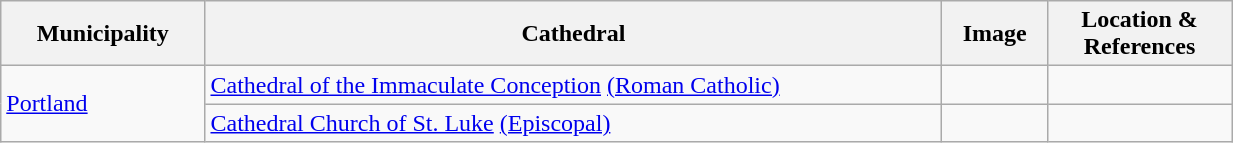<table width=65% class="wikitable">
<tr>
<th width = 10%>Municipality</th>
<th width = 40%>Cathedral</th>
<th width = 5%>Image</th>
<th width = 10%>Location & References</th>
</tr>
<tr>
<td rowspan=2><a href='#'>Portland</a></td>
<td><a href='#'>Cathedral of the Immaculate Conception</a> <a href='#'>(Roman Catholic)</a></td>
<td></td>
<td><small></small><br></td>
</tr>
<tr>
<td><a href='#'>Cathedral Church of St. Luke</a> <a href='#'>(Episcopal)</a></td>
<td></td>
<td><small></small><br></td>
</tr>
</table>
